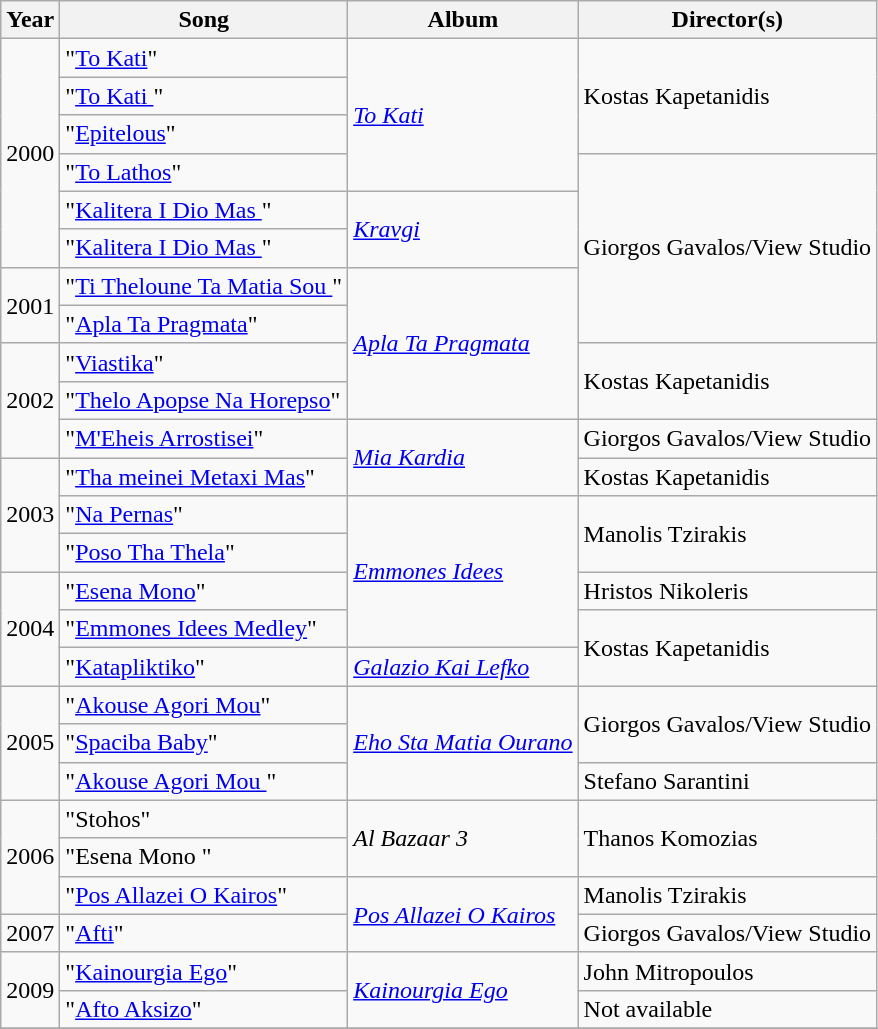<table class="wikitable">
<tr>
<th>Year</th>
<th>Song</th>
<th>Album</th>
<th>Director(s)</th>
</tr>
<tr>
<td rowspan="6">2000</td>
<td>"<a href='#'>To Kati</a>"</td>
<td rowspan="4"><em><a href='#'>To Kati</a></em></td>
<td rowspan="3">Kostas Kapetanidis</td>
</tr>
<tr>
<td>"<a href='#'>To Kati </a>"</td>
</tr>
<tr>
<td>"<a href='#'>Epitelous</a>" </td>
</tr>
<tr>
<td>"<a href='#'>To Lathos</a>"</td>
<td rowspan="5">Giorgos Gavalos/View Studio</td>
</tr>
<tr>
<td>"<a href='#'>Kalitera I Dio Mas </a>" </td>
<td rowspan="2"><em><a href='#'>Kravgi</a></em></td>
</tr>
<tr>
<td>"<a href='#'>Kalitera I Dio Mas </a>" </td>
</tr>
<tr>
<td rowspan="2">2001</td>
<td>"<a href='#'>Ti Theloune Ta Matia Sou </a>"</td>
<td rowspan="4"><em><a href='#'>Apla Ta Pragmata</a></em></td>
</tr>
<tr>
<td>"<a href='#'>Apla Ta Pragmata</a>"</td>
</tr>
<tr>
<td rowspan="3">2002</td>
<td>"<a href='#'>Viastika</a>"</td>
<td rowspan="2">Kostas Kapetanidis</td>
</tr>
<tr>
<td>"<a href='#'>Thelo Apopse Na Horepso</a>"</td>
</tr>
<tr>
<td>"<a href='#'>M'Eheis Arrostisei</a>"</td>
<td rowspan="2"><em><a href='#'>Mia Kardia</a></em></td>
<td>Giorgos Gavalos/View Studio</td>
</tr>
<tr>
<td rowspan="3">2003</td>
<td>"<a href='#'>Tha meinei Metaxi Mas</a>" </td>
<td>Kostas Kapetanidis</td>
</tr>
<tr>
<td>"<a href='#'>Na Pernas</a>"</td>
<td rowspan="4"><em><a href='#'>Emmones Idees</a></em></td>
<td rowspan="2">Manolis Tzirakis</td>
</tr>
<tr>
<td>"<a href='#'>Poso Tha Thela</a>" </td>
</tr>
<tr>
<td rowspan="3">2004</td>
<td>"<a href='#'>Esena Mono</a>"</td>
<td>Hristos Nikoleris</td>
</tr>
<tr>
<td>"<a href='#'>Emmones Idees Medley</a>"</td>
<td rowspan="2">Kostas Kapetanidis</td>
</tr>
<tr>
<td>"<a href='#'>Katapliktiko</a>"</td>
<td><em><a href='#'>Galazio Kai Lefko</a></em></td>
</tr>
<tr>
<td rowspan="3">2005</td>
<td>"<a href='#'>Akouse Agori Mou</a>"</td>
<td rowspan="3"><em><a href='#'>Eho Sta Matia Ourano</a></em></td>
<td rowspan="2">Giorgos Gavalos/View Studio</td>
</tr>
<tr>
<td>"<a href='#'>Spaciba Baby</a>" </td>
</tr>
<tr>
<td>"<a href='#'>Akouse Agori Mou </a>"</td>
<td>Stefano Sarantini</td>
</tr>
<tr>
<td rowspan="3">2006</td>
<td>"Stohos" </td>
<td rowspan="2"><em>Al Bazaar 3</em></td>
<td rowspan="2">Thanos Komozias</td>
</tr>
<tr>
<td>"Esena Mono " </td>
</tr>
<tr>
<td>"<a href='#'>Pos Allazei O Kairos</a>"</td>
<td rowspan="2"><em><a href='#'>Pos Allazei O Kairos</a></em></td>
<td>Manolis Tzirakis</td>
</tr>
<tr>
<td>2007</td>
<td>"<a href='#'>Afti</a>"</td>
<td>Giorgos Gavalos/View Studio</td>
</tr>
<tr>
<td rowspan="2">2009</td>
<td>"<a href='#'>Kainourgia Ego</a>" </td>
<td rowspan="2"><em><a href='#'>Kainourgia Ego</a></em></td>
<td>John Mitropoulos</td>
</tr>
<tr>
<td>"<a href='#'>Afto Aksizo</a>"</td>
<td>Not available</td>
</tr>
<tr>
</tr>
</table>
